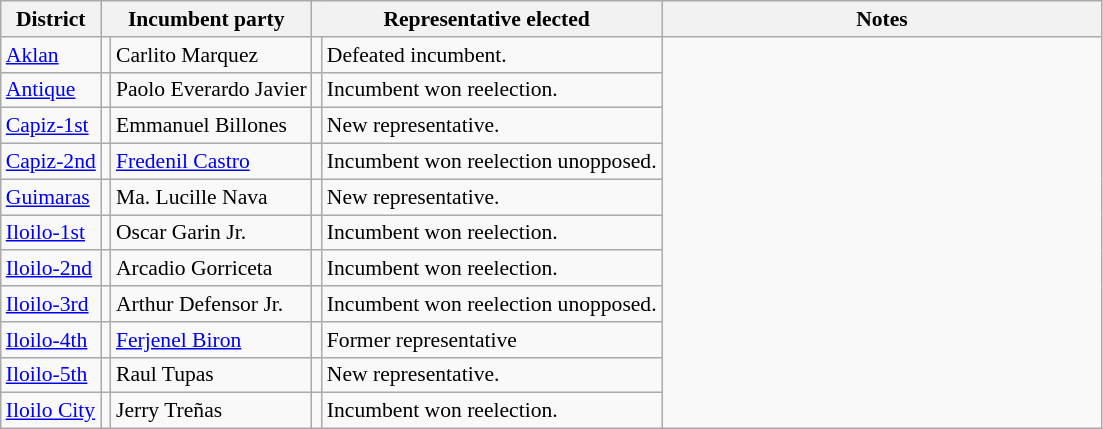<table class=wikitable style="font-size:90%;">
<tr>
<th>District</th>
<th colspan=2>Incumbent party</th>
<th colspan=3>Representative elected</th>
<th width=40%>Notes</th>
</tr>
<tr>
<td><a href='#'>Aklan</a></td>
<td></td>
<td>Carlito Marquez</td>
<td></td>
<td>Defeated incumbent.</td>
</tr>
<tr>
<td><a href='#'>Antique</a></td>
<td></td>
<td>Paolo Everardo Javier</td>
<td></td>
<td>Incumbent won reelection.</td>
</tr>
<tr>
<td><a href='#'>Capiz-1st</a></td>
<td></td>
<td>Emmanuel Billones</td>
<td></td>
<td>New representative.</td>
</tr>
<tr>
<td><a href='#'>Capiz-2nd</a></td>
<td></td>
<td><a href='#'>Fredenil Castro</a></td>
<td></td>
<td>Incumbent won reelection unopposed.</td>
</tr>
<tr>
<td><a href='#'>Guimaras</a></td>
<td></td>
<td>Ma. Lucille Nava</td>
<td></td>
<td>New representative.</td>
</tr>
<tr>
<td><a href='#'>Iloilo-1st</a></td>
<td></td>
<td>Oscar Garin Jr.</td>
<td></td>
<td>Incumbent won reelection.</td>
</tr>
<tr>
<td><a href='#'>Iloilo-2nd</a></td>
<td></td>
<td>Arcadio Gorriceta</td>
<td></td>
<td>Incumbent won reelection.</td>
</tr>
<tr>
<td><a href='#'>Iloilo-3rd</a></td>
<td></td>
<td>Arthur Defensor Jr.</td>
<td></td>
<td>Incumbent won reelection unopposed.</td>
</tr>
<tr>
<td><a href='#'>Iloilo-4th</a></td>
<td></td>
<td><a href='#'>Ferjenel Biron</a></td>
<td></td>
<td>Former representative</td>
</tr>
<tr>
<td><a href='#'>Iloilo-5th</a></td>
<td></td>
<td>Raul Tupas</td>
<td></td>
<td>New representative.</td>
</tr>
<tr>
<td><a href='#'>Iloilo City</a></td>
<td></td>
<td>Jerry Treñas</td>
<td></td>
<td>Incumbent won reelection.</td>
</tr>
</table>
